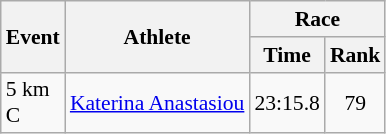<table class="wikitable" border="1" style="font-size:90%">
<tr>
<th rowspan=2>Event</th>
<th rowspan=2>Athlete</th>
<th colspan=2>Race</th>
</tr>
<tr>
<th>Time</th>
<th>Rank</th>
</tr>
<tr>
<td>5 km <br> C</td>
<td><a href='#'>Katerina Anastasiou</a></td>
<td align=center>23:15.8</td>
<td align=center>79</td>
</tr>
</table>
